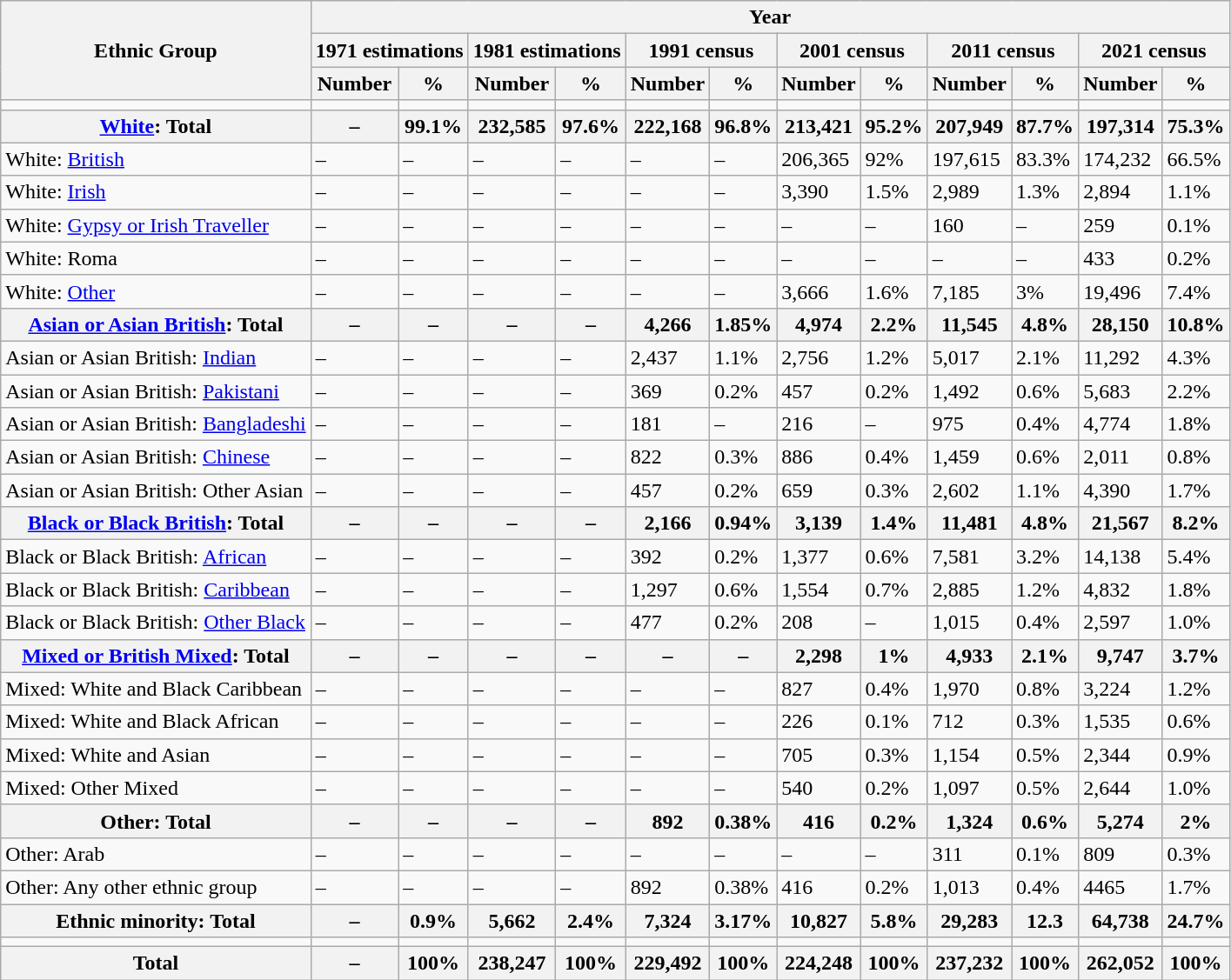<table class="wikitable sortable">
<tr>
<th rowspan="3">Ethnic Group</th>
<th colspan="12">Year</th>
</tr>
<tr>
<th colspan="2">1971 estimations</th>
<th colspan="2">1981 estimations</th>
<th colspan="2">1991 census</th>
<th colspan="2">2001 census</th>
<th colspan="2">2011 census</th>
<th colspan="2">2021 census</th>
</tr>
<tr>
<th>Number</th>
<th>%</th>
<th>Number</th>
<th>%</th>
<th>Number</th>
<th>%</th>
<th>Number</th>
<th>%</th>
<th>Number</th>
<th>%</th>
<th>Number</th>
<th>%</th>
</tr>
<tr>
<td></td>
<td></td>
<td></td>
<td></td>
<td></td>
<td></td>
<td></td>
<td></td>
<td></td>
<td></td>
<td></td>
<td></td>
<td></td>
</tr>
<tr>
<th><a href='#'>White</a>: Total</th>
<th>–</th>
<th>99.1%</th>
<th>232,585</th>
<th>97.6%</th>
<th>222,168</th>
<th>96.8%</th>
<th>213,421</th>
<th>95.2%</th>
<th>207,949</th>
<th>87.7%</th>
<th>197,314</th>
<th>75.3%</th>
</tr>
<tr>
<td>White: <a href='#'>British</a></td>
<td>–</td>
<td>–</td>
<td>–</td>
<td>–</td>
<td>–</td>
<td>–</td>
<td>206,365</td>
<td>92%</td>
<td>197,615</td>
<td>83.3%</td>
<td>174,232</td>
<td>66.5%</td>
</tr>
<tr>
<td>White: <a href='#'>Irish</a></td>
<td>–</td>
<td>–</td>
<td>–</td>
<td>–</td>
<td>–</td>
<td>–</td>
<td>3,390</td>
<td>1.5%</td>
<td>2,989</td>
<td>1.3%</td>
<td>2,894</td>
<td>1.1%</td>
</tr>
<tr>
<td>White: <a href='#'>Gypsy or Irish Traveller</a></td>
<td>–</td>
<td>–</td>
<td>–</td>
<td>–</td>
<td>–</td>
<td>–</td>
<td>–</td>
<td>–</td>
<td>160</td>
<td>–</td>
<td>259</td>
<td>0.1%</td>
</tr>
<tr>
<td>White: Roma</td>
<td>–</td>
<td>–</td>
<td>–</td>
<td>–</td>
<td>–</td>
<td>–</td>
<td>–</td>
<td>–</td>
<td>–</td>
<td>–</td>
<td>433</td>
<td>0.2%</td>
</tr>
<tr>
<td>White: <a href='#'>Other</a></td>
<td>–</td>
<td>–</td>
<td>–</td>
<td>–</td>
<td>–</td>
<td>–</td>
<td>3,666</td>
<td>1.6%</td>
<td>7,185</td>
<td>3%</td>
<td>19,496</td>
<td>7.4%</td>
</tr>
<tr>
<th><a href='#'>Asian or Asian British</a>: Total</th>
<th>–</th>
<th>–</th>
<th>–</th>
<th>–</th>
<th>4,266</th>
<th>1.85%</th>
<th>4,974</th>
<th>2.2%</th>
<th>11,545</th>
<th>4.8%</th>
<th>28,150</th>
<th>10.8%</th>
</tr>
<tr>
<td>Asian or Asian British: <a href='#'>Indian</a></td>
<td>–</td>
<td>–</td>
<td>–</td>
<td>–</td>
<td>2,437</td>
<td>1.1%</td>
<td>2,756</td>
<td>1.2%</td>
<td>5,017</td>
<td>2.1%</td>
<td>11,292</td>
<td>4.3%</td>
</tr>
<tr>
<td>Asian or Asian British: <a href='#'>Pakistani</a></td>
<td>–</td>
<td>–</td>
<td>–</td>
<td>–</td>
<td>369</td>
<td>0.2%</td>
<td>457</td>
<td>0.2%</td>
<td>1,492</td>
<td>0.6%</td>
<td>5,683</td>
<td>2.2%</td>
</tr>
<tr>
<td>Asian or Asian British: <a href='#'>Bangladeshi</a></td>
<td>–</td>
<td>–</td>
<td>–</td>
<td>–</td>
<td>181</td>
<td>–</td>
<td>216</td>
<td>–</td>
<td>975</td>
<td>0.4%</td>
<td>4,774</td>
<td>1.8%</td>
</tr>
<tr>
<td>Asian or Asian British: <a href='#'>Chinese</a></td>
<td>–</td>
<td>–</td>
<td>–</td>
<td>–</td>
<td>822</td>
<td>0.3%</td>
<td>886</td>
<td>0.4%</td>
<td>1,459</td>
<td>0.6%</td>
<td>2,011</td>
<td>0.8%</td>
</tr>
<tr>
<td>Asian or Asian British: Other Asian</td>
<td>–</td>
<td>–</td>
<td>–</td>
<td>–</td>
<td>457</td>
<td>0.2%</td>
<td>659</td>
<td>0.3%</td>
<td>2,602</td>
<td>1.1%</td>
<td>4,390</td>
<td>1.7%</td>
</tr>
<tr>
<th><a href='#'>Black or Black British</a>: Total</th>
<th>–</th>
<th>–</th>
<th>–</th>
<th>–</th>
<th>2,166</th>
<th>0.94%</th>
<th>3,139</th>
<th>1.4%</th>
<th>11,481</th>
<th>4.8%</th>
<th>21,567</th>
<th>8.2%</th>
</tr>
<tr>
<td>Black or Black British: <a href='#'>African</a></td>
<td>–</td>
<td>–</td>
<td>–</td>
<td>–</td>
<td>392</td>
<td>0.2%</td>
<td>1,377</td>
<td>0.6%</td>
<td>7,581</td>
<td>3.2%</td>
<td>14,138</td>
<td>5.4%</td>
</tr>
<tr>
<td>Black or Black British: <a href='#'>Caribbean</a></td>
<td>–</td>
<td>–</td>
<td>–</td>
<td>–</td>
<td>1,297</td>
<td>0.6%</td>
<td>1,554</td>
<td>0.7%</td>
<td>2,885</td>
<td>1.2%</td>
<td>4,832</td>
<td>1.8%</td>
</tr>
<tr>
<td>Black or Black British: <a href='#'>Other Black</a></td>
<td>–</td>
<td>–</td>
<td>–</td>
<td>–</td>
<td>477</td>
<td>0.2%</td>
<td>208</td>
<td>–</td>
<td>1,015</td>
<td>0.4%</td>
<td>2,597</td>
<td>1.0%</td>
</tr>
<tr>
<th><a href='#'>Mixed or British Mixed</a>: Total</th>
<th>–</th>
<th>–</th>
<th>–</th>
<th>–</th>
<th>–</th>
<th>–</th>
<th>2,298</th>
<th>1%</th>
<th>4,933</th>
<th>2.1%</th>
<th>9,747</th>
<th>3.7%</th>
</tr>
<tr>
<td>Mixed: White and Black Caribbean</td>
<td>–</td>
<td>–</td>
<td>–</td>
<td>–</td>
<td>–</td>
<td>–</td>
<td>827</td>
<td>0.4%</td>
<td>1,970</td>
<td>0.8%</td>
<td>3,224</td>
<td>1.2%</td>
</tr>
<tr>
<td>Mixed: White and Black African</td>
<td>–</td>
<td>–</td>
<td>–</td>
<td>–</td>
<td>–</td>
<td>–</td>
<td>226</td>
<td>0.1%</td>
<td>712</td>
<td>0.3%</td>
<td>1,535</td>
<td>0.6%</td>
</tr>
<tr>
<td>Mixed: White and Asian</td>
<td>–</td>
<td>–</td>
<td>–</td>
<td>–</td>
<td>–</td>
<td>–</td>
<td>705</td>
<td>0.3%</td>
<td>1,154</td>
<td>0.5%</td>
<td>2,344</td>
<td>0.9%</td>
</tr>
<tr>
<td>Mixed: Other Mixed</td>
<td>–</td>
<td>–</td>
<td>–</td>
<td>–</td>
<td>–</td>
<td>–</td>
<td>540</td>
<td>0.2%</td>
<td>1,097</td>
<td>0.5%</td>
<td>2,644</td>
<td>1.0%</td>
</tr>
<tr>
<th>Other: Total</th>
<th>–</th>
<th>–</th>
<th>–</th>
<th>–</th>
<th>892</th>
<th>0.38%</th>
<th>416</th>
<th>0.2%</th>
<th>1,324</th>
<th>0.6%</th>
<th>5,274</th>
<th>2%</th>
</tr>
<tr>
<td>Other: Arab</td>
<td>–</td>
<td>–</td>
<td>–</td>
<td>–</td>
<td>–</td>
<td>–</td>
<td>–</td>
<td>–</td>
<td>311</td>
<td>0.1%</td>
<td>809</td>
<td>0.3%</td>
</tr>
<tr>
<td>Other: Any other ethnic group</td>
<td>–</td>
<td>–</td>
<td>–</td>
<td>–</td>
<td>892</td>
<td>0.38%</td>
<td>416</td>
<td>0.2%</td>
<td>1,013</td>
<td>0.4%</td>
<td>4465</td>
<td>1.7%</td>
</tr>
<tr>
<th>Ethnic minority: Total</th>
<th>–</th>
<th>0.9%</th>
<th>5,662</th>
<th>2.4%</th>
<th>7,324</th>
<th>3.17%</th>
<th>10,827</th>
<th>5.8%</th>
<th>29,283</th>
<th>12.3</th>
<th>64,738</th>
<th>24.7%</th>
</tr>
<tr>
<td></td>
<td></td>
<td></td>
<td></td>
<td></td>
<td></td>
<td></td>
<td></td>
<td></td>
<td></td>
<td></td>
<td></td>
<td></td>
</tr>
<tr>
<th>Total</th>
<th>–</th>
<th>100%</th>
<th>238,247</th>
<th>100%</th>
<th>229,492</th>
<th>100%</th>
<th>224,248</th>
<th>100%</th>
<th>237,232</th>
<th>100%</th>
<th>262,052</th>
<th>100%</th>
</tr>
</table>
